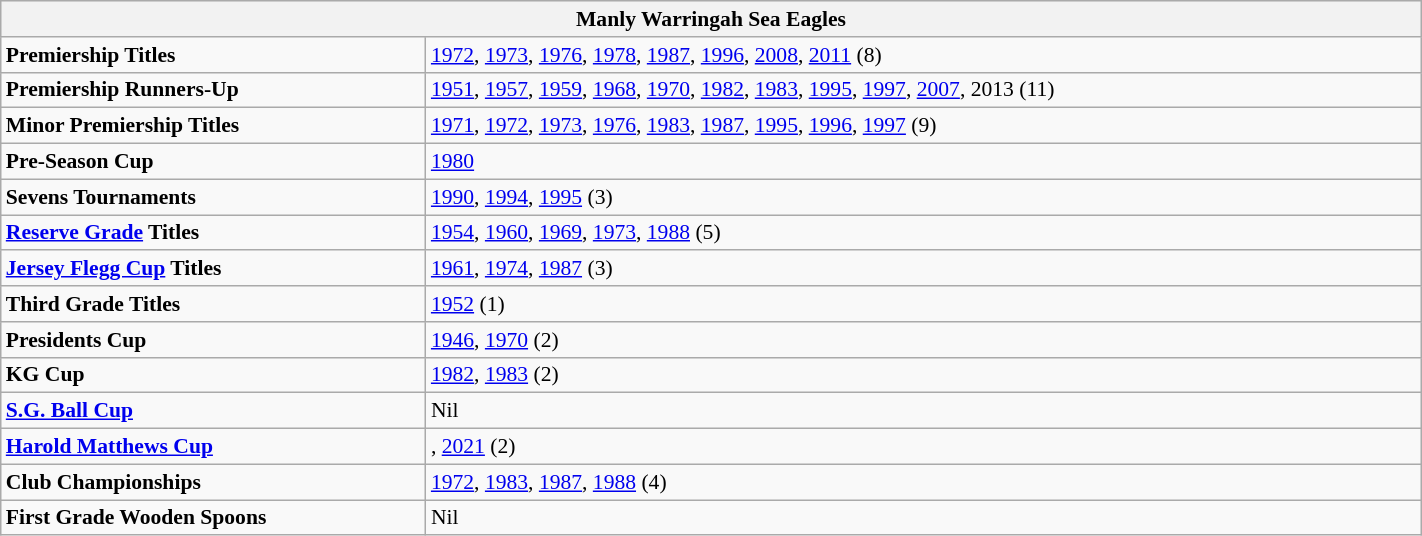<table class="wikitable" width="75%" style="font-size:90%">
<tr bgcolor="#efefef">
<th colspan=11>Manly Warringah Sea Eagles</th>
</tr>
<tr>
<td><strong>Premiership Titles</strong> <td> <a href='#'>1972</a>, <a href='#'>1973</a>, <a href='#'>1976</a>, <a href='#'>1978</a>, <a href='#'>1987</a>, <a href='#'>1996</a>, <a href='#'>2008</a>, <a href='#'>2011</a> (8)</td>
</tr>
<tr>
<td><strong>Premiership Runners-Up</strong> <td> <a href='#'>1951</a>, <a href='#'>1957</a>, <a href='#'>1959</a>, <a href='#'>1968</a>, <a href='#'>1970</a>, <a href='#'>1982</a>, <a href='#'>1983</a>, <a href='#'>1995</a>, <a href='#'>1997</a>, <a href='#'>2007</a>, 2013 (11)</td>
</tr>
<tr>
<td><strong>Minor Premiership Titles</strong> <td> <a href='#'>1971</a>, <a href='#'>1972</a>, <a href='#'>1973</a>, <a href='#'>1976</a>, <a href='#'>1983</a>, <a href='#'>1987</a>, <a href='#'>1995</a>, <a href='#'>1996</a>, <a href='#'>1997</a> (9)</td>
</tr>
<tr>
<td><strong>Pre-Season Cup</strong> <td> <a href='#'>1980</a></td>
</tr>
<tr>
<td><strong>Sevens Tournaments</strong> <td> <a href='#'>1990</a>, <a href='#'>1994</a>, <a href='#'>1995</a> (3)</td>
</tr>
<tr>
<td><strong><a href='#'>Reserve Grade</a> Titles</strong> <td> <a href='#'>1954</a>, <a href='#'>1960</a>, <a href='#'>1969</a>, <a href='#'>1973</a>, <a href='#'>1988</a> (5)</td>
</tr>
<tr>
<td><strong><a href='#'>Jersey Flegg Cup</a> Titles</strong> <td> <a href='#'>1961</a>, <a href='#'>1974</a>, <a href='#'>1987</a> (3)</td>
</tr>
<tr>
<td><strong>Third Grade Titles</strong> <td> <a href='#'>1952</a> (1)</td>
</tr>
<tr>
<td><strong>Presidents Cup</strong> <td> <a href='#'>1946</a>, <a href='#'>1970</a> (2)</td>
</tr>
<tr>
<td><strong>KG Cup</strong> <td> <a href='#'>1982</a>, <a href='#'>1983</a> (2)</td>
</tr>
<tr>
<td><strong><a href='#'>S.G. Ball Cup</a></strong> <td> Nil</td>
</tr>
<tr>
<td><strong><a href='#'>Harold Matthews Cup</a></strong> <td>   , <a href='#'>2021</a> (2)</td>
</tr>
<tr>
<td><strong>Club Championships</strong> <td> <a href='#'>1972</a>, <a href='#'>1983</a>, <a href='#'>1987</a>, <a href='#'>1988</a> (4)</td>
</tr>
<tr>
<td><strong>First Grade Wooden Spoons</strong> <td> Nil</td>
</tr>
</table>
